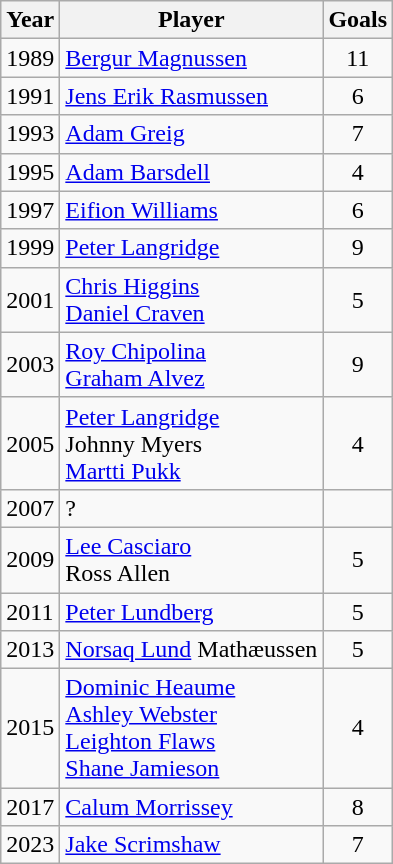<table class="wikitable">
<tr>
<th>Year</th>
<th>Player</th>
<th>Goals</th>
</tr>
<tr>
<td>1989</td>
<td> <a href='#'>Bergur Magnussen</a></td>
<td align=center>11</td>
</tr>
<tr>
<td>1991</td>
<td> <a href='#'>Jens Erik Rasmussen</a></td>
<td align=center>6</td>
</tr>
<tr>
<td>1993</td>
<td> <a href='#'>Adam Greig</a></td>
<td align=center>7</td>
</tr>
<tr>
<td>1995</td>
<td> <a href='#'>Adam Barsdell</a></td>
<td align=center>4</td>
</tr>
<tr>
<td>1997</td>
<td> <a href='#'>Eifion Williams</a></td>
<td align=center>6</td>
</tr>
<tr>
<td>1999</td>
<td> <a href='#'>Peter Langridge</a></td>
<td align=center>9</td>
</tr>
<tr>
<td>2001</td>
<td> <a href='#'>Chris Higgins</a><br> <a href='#'>Daniel Craven</a></td>
<td align=center>5</td>
</tr>
<tr>
<td>2003</td>
<td> <a href='#'>Roy Chipolina</a><br> <a href='#'>Graham Alvez</a></td>
<td align=center>9</td>
</tr>
<tr>
<td>2005</td>
<td> <a href='#'>Peter Langridge</a> <br> Johnny Myers <br> <a href='#'>Martti Pukk</a></td>
<td align=center>4</td>
</tr>
<tr>
<td>2007</td>
<td>?</td>
<td align=center></td>
</tr>
<tr>
<td>2009</td>
<td> <a href='#'>Lee Casciaro</a><br>  Ross Allen</td>
<td align=center>5</td>
</tr>
<tr>
<td>2011</td>
<td> <a href='#'>Peter Lundberg</a></td>
<td align=center>5</td>
</tr>
<tr>
<td>2013</td>
<td> <a href='#'>Norsaq Lund</a> Mathæussen</td>
<td align=center>5</td>
</tr>
<tr>
<td>2015</td>
<td> <a href='#'>Dominic Heaume</a> <br>  <a href='#'>Ashley Webster</a> <br>  <a href='#'>Leighton Flaws</a> <br>  <a href='#'>Shane Jamieson</a></td>
<td align=center>4</td>
</tr>
<tr>
<td>2017</td>
<td> <a href='#'>Calum Morrissey</a></td>
<td align=center>8</td>
</tr>
<tr>
<td>2023</td>
<td> <a href='#'>Jake Scrimshaw</a></td>
<td align=center>7</td>
</tr>
</table>
